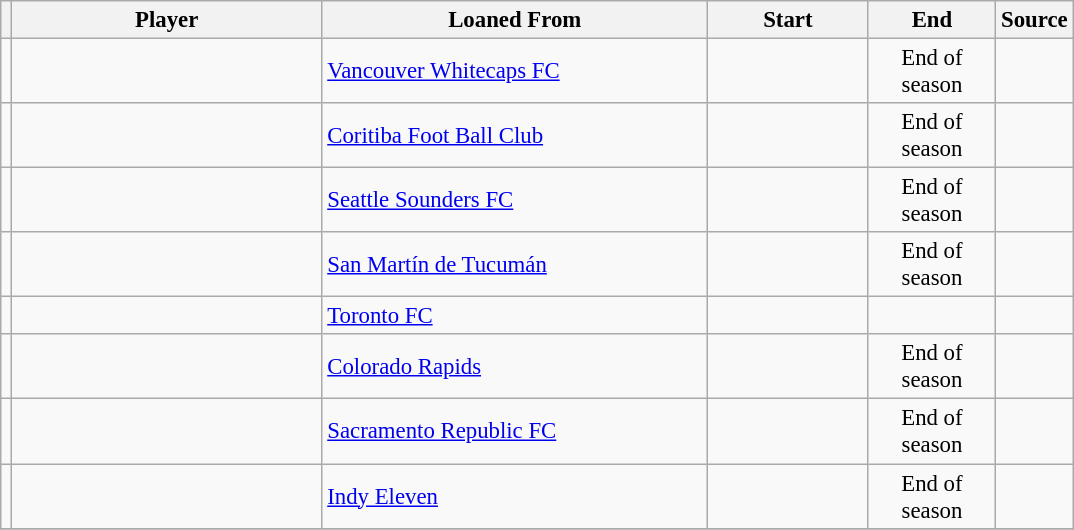<table class="wikitable plainrowheaders sortable" style="font-size:95%">
<tr>
<th></th>
<th scope="col" style="width:200px;">Player</th>
<th scope="col" style="width:250px;">Loaned From</th>
<th scope="col" style="width:100px;">Start</th>
<th scope="col" style="width:78px;">End</th>
<th>Source</th>
</tr>
<tr>
<td align=center></td>
<td></td>
<td> <a href='#'>Vancouver Whitecaps FC</a></td>
<td align=center></td>
<td align=center>End of season</td>
<td align=center></td>
</tr>
<tr>
<td align=center></td>
<td></td>
<td> <a href='#'>Coritiba Foot Ball Club</a></td>
<td align=center></td>
<td align=center>End of season</td>
<td align=center></td>
</tr>
<tr>
<td align=center></td>
<td></td>
<td> <a href='#'>Seattle Sounders FC</a></td>
<td align=center></td>
<td align=center>End of season</td>
<td align=center></td>
</tr>
<tr>
<td align=center></td>
<td></td>
<td> <a href='#'>San Martín de Tucumán</a></td>
<td align=center></td>
<td align=center>End of season</td>
<td align=center></td>
</tr>
<tr>
<td align=center></td>
<td></td>
<td> <a href='#'>Toronto FC</a></td>
<td align=center></td>
<td align=center></td>
<td align=center></td>
</tr>
<tr>
<td align=center></td>
<td></td>
<td> <a href='#'>Colorado Rapids</a></td>
<td align=center></td>
<td align=center>End of season</td>
<td align=center></td>
</tr>
<tr>
<td align=center></td>
<td></td>
<td> <a href='#'>Sacramento Republic FC</a></td>
<td align=center></td>
<td align=center>End of season</td>
<td align=center></td>
</tr>
<tr>
<td align=center></td>
<td></td>
<td> <a href='#'>Indy Eleven</a></td>
<td align=center></td>
<td align=center>End of season</td>
<td align=center></td>
</tr>
<tr>
</tr>
</table>
